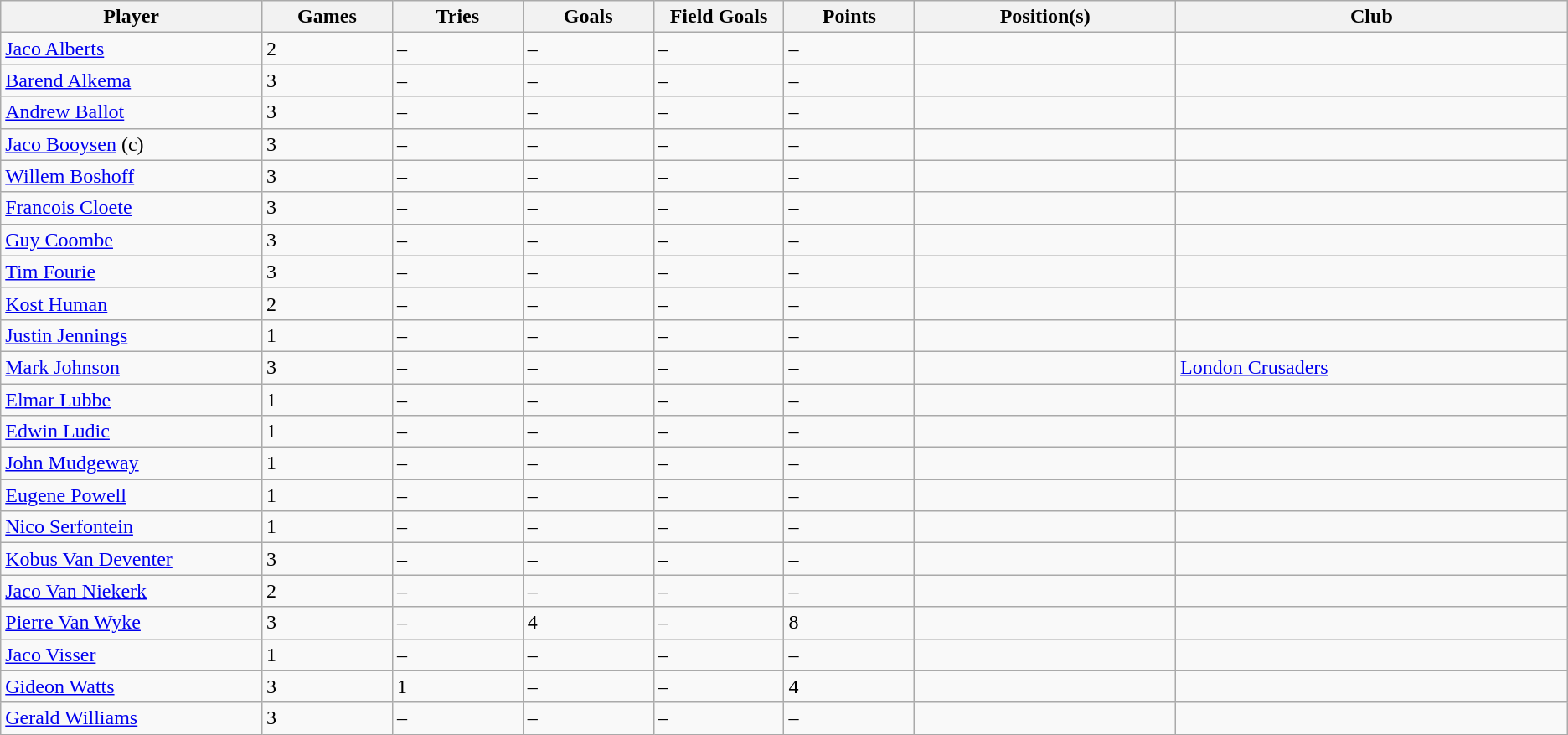<table class="wikitable sortable">
<tr>
<th width=10%>Player</th>
<th width=5%>Games</th>
<th width=5%>Tries</th>
<th width=5%>Goals</th>
<th width=5%>Field Goals</th>
<th width=5%>Points</th>
<th width=10%>Position(s)</th>
<th width=15%>Club</th>
</tr>
<tr>
<td><a href='#'>Jaco Alberts</a></td>
<td>2</td>
<td>–</td>
<td>–</td>
<td>–</td>
<td>–</td>
<td></td>
<td></td>
</tr>
<tr>
<td><a href='#'>Barend Alkema</a></td>
<td>3</td>
<td>–</td>
<td>–</td>
<td>–</td>
<td>–</td>
<td></td>
<td></td>
</tr>
<tr>
<td><a href='#'>Andrew Ballot</a></td>
<td>3</td>
<td>–</td>
<td>–</td>
<td>–</td>
<td>–</td>
<td></td>
<td></td>
</tr>
<tr>
<td><a href='#'>Jaco Booysen</a> (c)</td>
<td>3</td>
<td>–</td>
<td>–</td>
<td>–</td>
<td>–</td>
<td></td>
<td></td>
</tr>
<tr>
<td><a href='#'>Willem Boshoff</a></td>
<td>3</td>
<td>–</td>
<td>–</td>
<td>–</td>
<td>–</td>
<td></td>
<td></td>
</tr>
<tr>
<td><a href='#'>Francois Cloete</a></td>
<td>3</td>
<td>–</td>
<td>–</td>
<td>–</td>
<td>–</td>
<td></td>
<td></td>
</tr>
<tr>
<td><a href='#'>Guy Coombe</a></td>
<td>3</td>
<td>–</td>
<td>–</td>
<td>–</td>
<td>–</td>
<td></td>
<td></td>
</tr>
<tr>
<td><a href='#'>Tim Fourie</a></td>
<td>3</td>
<td>–</td>
<td>–</td>
<td>–</td>
<td>–</td>
<td></td>
<td></td>
</tr>
<tr>
<td><a href='#'>Kost Human</a></td>
<td>2</td>
<td>–</td>
<td>–</td>
<td>–</td>
<td>–</td>
<td></td>
<td></td>
</tr>
<tr>
<td><a href='#'>Justin Jennings</a></td>
<td>1</td>
<td>–</td>
<td>–</td>
<td>–</td>
<td>–</td>
<td></td>
<td></td>
</tr>
<tr>
<td><a href='#'>Mark Johnson</a></td>
<td>3</td>
<td>–</td>
<td>–</td>
<td>–</td>
<td>–</td>
<td></td>
<td> <a href='#'>London Crusaders</a></td>
</tr>
<tr>
<td><a href='#'>Elmar Lubbe</a></td>
<td>1</td>
<td>–</td>
<td>–</td>
<td>–</td>
<td>–</td>
<td></td>
<td></td>
</tr>
<tr>
<td><a href='#'>Edwin Ludic</a></td>
<td>1</td>
<td>–</td>
<td>–</td>
<td>–</td>
<td>–</td>
<td></td>
<td></td>
</tr>
<tr>
<td><a href='#'>John Mudgeway</a></td>
<td>1</td>
<td>–</td>
<td>–</td>
<td>–</td>
<td>–</td>
<td></td>
<td></td>
</tr>
<tr>
<td><a href='#'>Eugene Powell</a></td>
<td>1</td>
<td>–</td>
<td>–</td>
<td>–</td>
<td>–</td>
<td></td>
<td></td>
</tr>
<tr>
<td><a href='#'>Nico Serfontein</a></td>
<td>1</td>
<td>–</td>
<td>–</td>
<td>–</td>
<td>–</td>
<td></td>
<td></td>
</tr>
<tr>
<td><a href='#'>Kobus Van Deventer</a></td>
<td>3</td>
<td>–</td>
<td>–</td>
<td>–</td>
<td>–</td>
<td></td>
<td></td>
</tr>
<tr>
<td><a href='#'>Jaco Van Niekerk</a></td>
<td>2</td>
<td>–</td>
<td>–</td>
<td>–</td>
<td>–</td>
<td></td>
<td></td>
</tr>
<tr>
<td><a href='#'>Pierre Van Wyke</a></td>
<td>3</td>
<td>–</td>
<td>4</td>
<td>–</td>
<td>8</td>
<td></td>
<td></td>
</tr>
<tr>
<td><a href='#'>Jaco Visser</a></td>
<td>1</td>
<td>–</td>
<td>–</td>
<td>–</td>
<td>–</td>
<td></td>
<td></td>
</tr>
<tr>
<td><a href='#'>Gideon Watts</a></td>
<td>3</td>
<td>1</td>
<td>–</td>
<td>–</td>
<td>4</td>
<td></td>
<td></td>
</tr>
<tr>
<td><a href='#'>Gerald Williams</a></td>
<td>3</td>
<td>–</td>
<td>–</td>
<td>–</td>
<td>–</td>
<td></td>
<td></td>
</tr>
</table>
